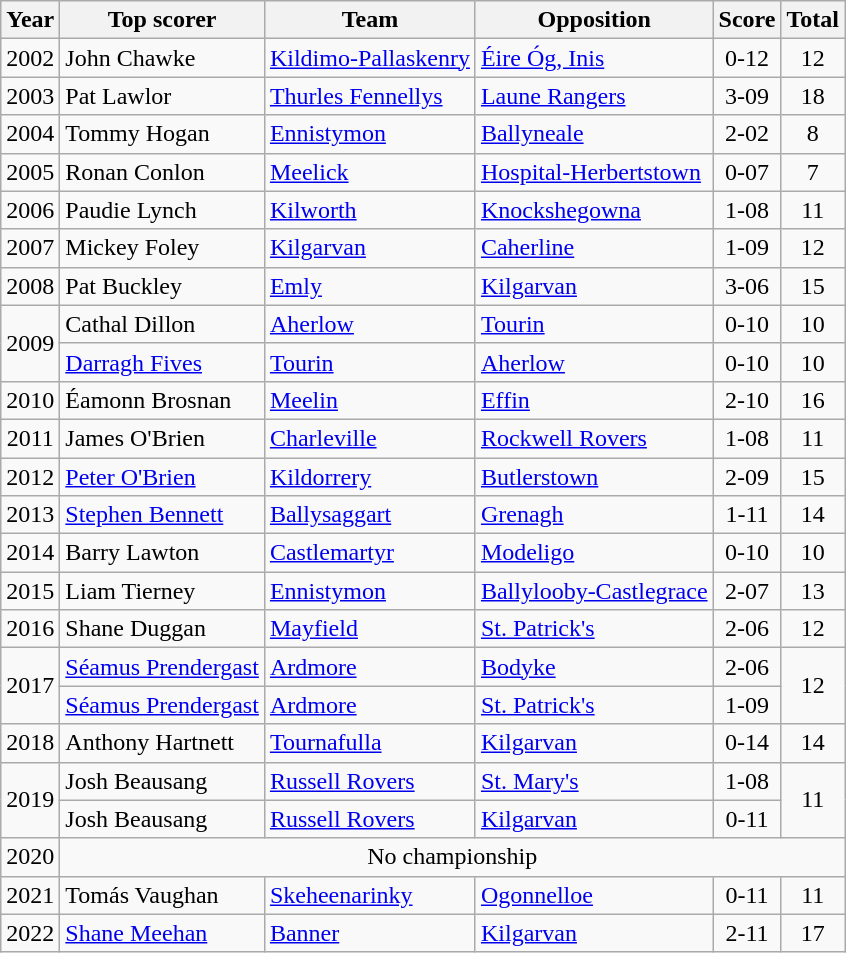<table class="wikitable" style="text-align:center;">
<tr>
<th>Year</th>
<th>Top scorer</th>
<th>Team</th>
<th>Opposition</th>
<th>Score</th>
<th>Total</th>
</tr>
<tr>
<td>2002</td>
<td style="text-align:left;">John Chawke</td>
<td style="text-align:left;"><a href='#'>Kildimo-Pallaskenry</a></td>
<td style="text-align:left;"><a href='#'>Éire Óg, Inis</a></td>
<td>0-12</td>
<td>12</td>
</tr>
<tr>
<td>2003</td>
<td style="text-align:left;">Pat Lawlor</td>
<td style="text-align:left;"><a href='#'>Thurles Fennellys</a></td>
<td style="text-align:left;"><a href='#'>Laune Rangers</a></td>
<td>3-09</td>
<td>18</td>
</tr>
<tr>
<td>2004</td>
<td style="text-align:left;">Tommy Hogan</td>
<td style="text-align:left;"><a href='#'>Ennistymon</a></td>
<td style="text-align:left;"><a href='#'>Ballyneale</a></td>
<td>2-02</td>
<td>8</td>
</tr>
<tr>
<td>2005</td>
<td style="text-align:left;">Ronan Conlon</td>
<td style="text-align:left;"><a href='#'>Meelick</a></td>
<td style="text-align:left;"><a href='#'>Hospital-Herbertstown</a></td>
<td>0-07</td>
<td>7</td>
</tr>
<tr>
<td>2006</td>
<td style="text-align:left;">Paudie Lynch</td>
<td style="text-align:left;"><a href='#'>Kilworth</a></td>
<td style="text-align:left;"><a href='#'>Knockshegowna</a></td>
<td>1-08</td>
<td>11</td>
</tr>
<tr>
<td>2007</td>
<td style="text-align:left;">Mickey Foley</td>
<td style="text-align:left;"><a href='#'>Kilgarvan</a></td>
<td style="text-align:left;"><a href='#'>Caherline</a></td>
<td>1-09</td>
<td>12</td>
</tr>
<tr>
<td>2008</td>
<td style="text-align:left;">Pat Buckley</td>
<td style="text-align:left;"><a href='#'>Emly</a></td>
<td style="text-align:left;"><a href='#'>Kilgarvan</a></td>
<td>3-06</td>
<td>15</td>
</tr>
<tr>
<td rowspan=2>2009</td>
<td style="text-align:left;">Cathal Dillon</td>
<td style="text-align:left;"><a href='#'>Aherlow</a></td>
<td style="text-align:left;"><a href='#'>Tourin</a></td>
<td>0-10</td>
<td>10</td>
</tr>
<tr>
<td style="text-align:left;"><a href='#'>Darragh Fives</a></td>
<td style="text-align:left;"><a href='#'>Tourin</a></td>
<td style="text-align:left;"><a href='#'>Aherlow</a></td>
<td>0-10</td>
<td>10</td>
</tr>
<tr>
<td>2010</td>
<td style="text-align:left;">Éamonn Brosnan</td>
<td style="text-align:left;"><a href='#'>Meelin</a></td>
<td style="text-align:left;"><a href='#'>Effin</a></td>
<td>2-10</td>
<td>16</td>
</tr>
<tr>
<td>2011</td>
<td style="text-align:left;">James O'Brien</td>
<td style="text-align:left;"><a href='#'>Charleville</a></td>
<td style="text-align:left;"><a href='#'>Rockwell Rovers</a></td>
<td>1-08</td>
<td>11</td>
</tr>
<tr>
<td>2012</td>
<td style="text-align:left;"><a href='#'>Peter O'Brien</a></td>
<td style="text-align:left;"><a href='#'>Kildorrery</a></td>
<td style="text-align:left;"><a href='#'>Butlerstown</a></td>
<td>2-09</td>
<td>15</td>
</tr>
<tr>
<td>2013</td>
<td style="text-align:left;"><a href='#'>Stephen Bennett</a></td>
<td style="text-align:left;"><a href='#'>Ballysaggart</a></td>
<td style="text-align:left;"><a href='#'>Grenagh</a></td>
<td>1-11</td>
<td>14</td>
</tr>
<tr>
<td>2014</td>
<td style="text-align:left;">Barry Lawton</td>
<td style="text-align:left;"><a href='#'>Castlemartyr</a></td>
<td style="text-align:left;"><a href='#'>Modeligo</a></td>
<td>0-10</td>
<td>10</td>
</tr>
<tr>
<td>2015</td>
<td style="text-align:left;">Liam Tierney</td>
<td style="text-align:left;"><a href='#'>Ennistymon</a></td>
<td style="text-align:left;"><a href='#'>Ballylooby-Castlegrace</a></td>
<td>2-07</td>
<td>13</td>
</tr>
<tr>
<td>2016</td>
<td style="text-align:left;">Shane Duggan</td>
<td style="text-align:left;"><a href='#'>Mayfield</a></td>
<td style="text-align:left;"><a href='#'>St. Patrick's</a></td>
<td>2-06</td>
<td>12</td>
</tr>
<tr>
<td rowspan=2>2017</td>
<td style="text-align:left;"><a href='#'>Séamus Prendergast</a></td>
<td style="text-align:left;"><a href='#'>Ardmore</a></td>
<td style="text-align:left;"><a href='#'>Bodyke</a></td>
<td>2-06</td>
<td rowspan=2>12</td>
</tr>
<tr>
<td style="text-align:left;"><a href='#'>Séamus Prendergast</a></td>
<td style="text-align:left;"><a href='#'>Ardmore</a></td>
<td style="text-align:left;"><a href='#'>St. Patrick's</a></td>
<td>1-09</td>
</tr>
<tr>
<td>2018</td>
<td style="text-align:left;">Anthony Hartnett</td>
<td style="text-align:left;"><a href='#'>Tournafulla</a></td>
<td style="text-align:left;"><a href='#'>Kilgarvan</a></td>
<td>0-14</td>
<td>14</td>
</tr>
<tr>
<td rowspan=2>2019</td>
<td style="text-align:left;">Josh Beausang</td>
<td style="text-align:left;"><a href='#'>Russell Rovers</a></td>
<td style="text-align:left;"><a href='#'>St. Mary's</a></td>
<td>1-08</td>
<td rowspan=2>11</td>
</tr>
<tr>
<td style="text-align:left;">Josh Beausang</td>
<td style="text-align:left;"><a href='#'>Russell Rovers</a></td>
<td style="text-align:left;"><a href='#'>Kilgarvan</a></td>
<td>0-11</td>
</tr>
<tr>
<td>2020</td>
<td colspan=5>No championship</td>
</tr>
<tr>
<td>2021</td>
<td style="text-align:left;">Tomás Vaughan</td>
<td style="text-align:left;"><a href='#'>Skeheenarinky</a></td>
<td style="text-align:left;"><a href='#'>Ogonnelloe</a></td>
<td>0-11</td>
<td>11</td>
</tr>
<tr>
<td>2022</td>
<td style="text-align:left;"><a href='#'>Shane Meehan</a></td>
<td style="text-align:left;"><a href='#'>Banner</a></td>
<td style="text-align:left;"><a href='#'>Kilgarvan</a></td>
<td>2-11</td>
<td>17</td>
</tr>
</table>
